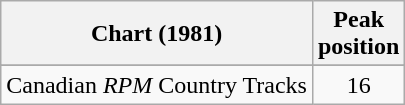<table class="wikitable sortable">
<tr>
<th align="left">Chart (1981)</th>
<th align="center">Peak<br>position</th>
</tr>
<tr>
</tr>
<tr>
<td align="left">Canadian <em>RPM</em> Country Tracks</td>
<td align="center">16</td>
</tr>
</table>
